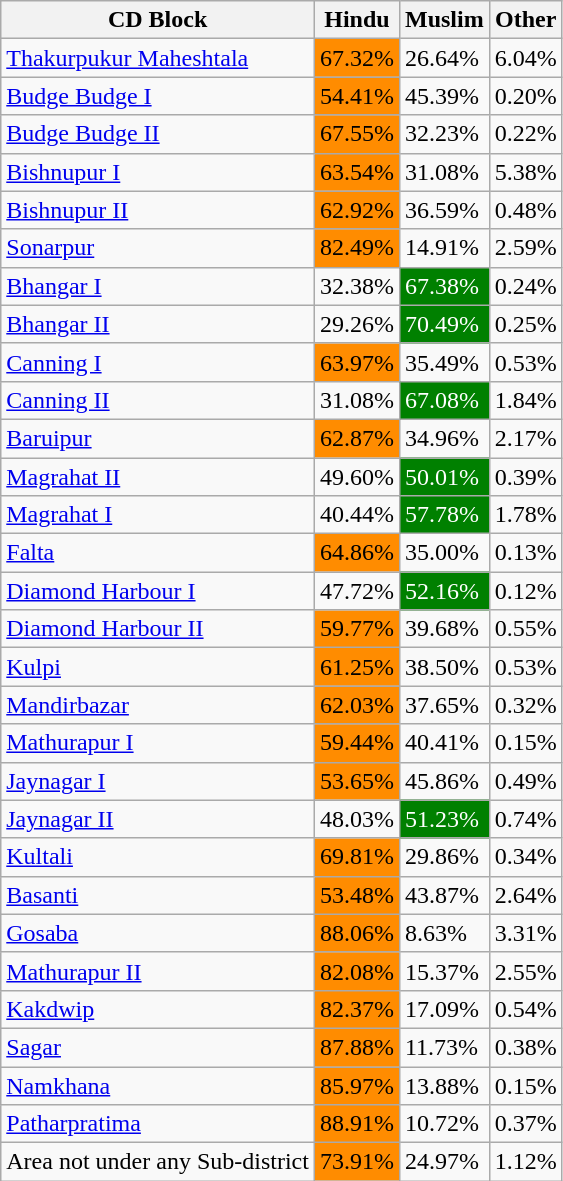<table class="wikitable">
<tr>
<th>CD Block</th>
<th>Hindu</th>
<th>Muslim</th>
<th>Other</th>
</tr>
<tr>
<td><a href='#'>Thakurpukur Maheshtala</a></td>
<td style="background:darkorange">67.32%</td>
<td>26.64%</td>
<td>6.04%</td>
</tr>
<tr>
<td><a href='#'>Budge Budge I</a></td>
<td style="background:darkorange">54.41%</td>
<td>45.39%</td>
<td>0.20%</td>
</tr>
<tr>
<td><a href='#'>Budge Budge II</a></td>
<td style="background:darkorange">67.55%</td>
<td>32.23%</td>
<td>0.22%</td>
</tr>
<tr>
<td><a href='#'>Bishnupur I</a></td>
<td style="background:darkorange">63.54%</td>
<td>31.08%</td>
<td>5.38%</td>
</tr>
<tr>
<td><a href='#'>Bishnupur II</a></td>
<td style="background:darkorange">62.92%</td>
<td>36.59%</td>
<td>0.48%</td>
</tr>
<tr>
<td><a href='#'>Sonarpur</a></td>
<td style="background:darkorange">82.49%</td>
<td>14.91%</td>
<td>2.59%</td>
</tr>
<tr>
<td><a href='#'>Bhangar I</a></td>
<td>32.38%</td>
<td style="background:green;color:white">67.38%</td>
<td>0.24%</td>
</tr>
<tr>
<td><a href='#'>Bhangar II</a></td>
<td>29.26%</td>
<td style="background:green;color:white">70.49%</td>
<td>0.25%</td>
</tr>
<tr>
<td><a href='#'>Canning I</a></td>
<td style="background:darkorange">63.97%</td>
<td>35.49%</td>
<td>0.53%</td>
</tr>
<tr>
<td><a href='#'>Canning II</a></td>
<td>31.08%</td>
<td style="background:green;color:white">67.08%</td>
<td>1.84%</td>
</tr>
<tr>
<td><a href='#'>Baruipur</a></td>
<td style="background:darkorange">62.87%</td>
<td>34.96%</td>
<td>2.17%</td>
</tr>
<tr>
<td><a href='#'>Magrahat II</a></td>
<td>49.60%</td>
<td style="background:green;color:white">50.01%</td>
<td>0.39%</td>
</tr>
<tr>
<td><a href='#'>Magrahat I</a></td>
<td>40.44%</td>
<td style="background:green;color:white">57.78%</td>
<td>1.78%</td>
</tr>
<tr>
<td><a href='#'>Falta</a></td>
<td style="background:darkorange">64.86%</td>
<td>35.00%</td>
<td>0.13%</td>
</tr>
<tr>
<td><a href='#'>Diamond Harbour I</a></td>
<td>47.72%</td>
<td style="background:green;color:white">52.16%</td>
<td>0.12%</td>
</tr>
<tr>
<td><a href='#'>Diamond Harbour II</a></td>
<td style="background:darkorange">59.77%</td>
<td>39.68%</td>
<td>0.55%</td>
</tr>
<tr>
<td><a href='#'>Kulpi</a></td>
<td style="background:darkorange">61.25%</td>
<td>38.50%</td>
<td>0.53%</td>
</tr>
<tr>
<td><a href='#'>Mandirbazar</a></td>
<td style="background:darkorange">62.03%</td>
<td>37.65%</td>
<td>0.32%</td>
</tr>
<tr>
<td><a href='#'>Mathurapur I</a></td>
<td style="background:darkorange">59.44%</td>
<td>40.41%</td>
<td>0.15%</td>
</tr>
<tr>
<td><a href='#'>Jaynagar I</a></td>
<td style="background:darkorange">53.65%</td>
<td>45.86%</td>
<td>0.49%</td>
</tr>
<tr>
<td><a href='#'>Jaynagar II</a></td>
<td>48.03%</td>
<td style="background:green;color:white">51.23%</td>
<td>0.74%</td>
</tr>
<tr>
<td><a href='#'>Kultali</a></td>
<td style="background:darkorange">69.81%</td>
<td>29.86%</td>
<td>0.34%</td>
</tr>
<tr>
<td><a href='#'>Basanti</a></td>
<td style="background:darkorange">53.48%</td>
<td>43.87%</td>
<td>2.64%</td>
</tr>
<tr>
<td><a href='#'>Gosaba</a></td>
<td style="background:darkorange">88.06%</td>
<td>8.63%</td>
<td>3.31%</td>
</tr>
<tr>
<td><a href='#'>Mathurapur II</a></td>
<td style="background:darkorange">82.08%</td>
<td>15.37%</td>
<td>2.55%</td>
</tr>
<tr>
<td><a href='#'>Kakdwip</a></td>
<td style="background:darkorange">82.37%</td>
<td>17.09%</td>
<td>0.54%</td>
</tr>
<tr>
<td><a href='#'>Sagar</a></td>
<td style="background:darkorange">87.88%</td>
<td>11.73%</td>
<td>0.38%</td>
</tr>
<tr>
<td><a href='#'>Namkhana</a></td>
<td style="background:darkorange">85.97%</td>
<td>13.88%</td>
<td>0.15%</td>
</tr>
<tr>
<td><a href='#'>Patharpratima</a></td>
<td style="background:darkorange">88.91%</td>
<td>10.72%</td>
<td>0.37%</td>
</tr>
<tr>
<td>Area not under any  Sub-district</td>
<td style="background:darkorange">73.91%</td>
<td>24.97%</td>
<td>1.12%</td>
</tr>
</table>
